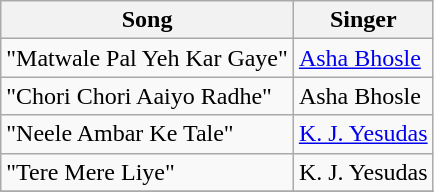<table class="wikitable">
<tr>
<th>Song</th>
<th>Singer</th>
</tr>
<tr>
<td>"Matwale Pal Yeh Kar Gaye"</td>
<td><a href='#'>Asha Bhosle</a></td>
</tr>
<tr>
<td>"Chori Chori Aaiyo Radhe"</td>
<td>Asha Bhosle</td>
</tr>
<tr>
<td>"Neele Ambar Ke Tale"</td>
<td><a href='#'>K. J. Yesudas</a></td>
</tr>
<tr>
<td>"Tere Mere Liye"</td>
<td>K. J. Yesudas</td>
</tr>
<tr>
</tr>
</table>
